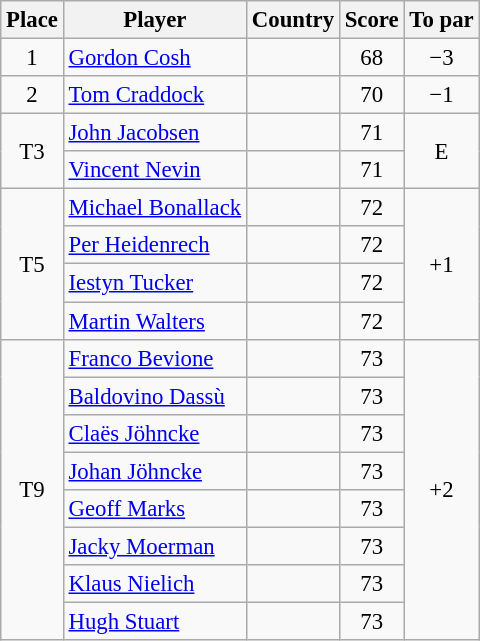<table class="wikitable" style="font-size:95%;">
<tr>
<th>Place</th>
<th>Player</th>
<th>Country</th>
<th>Score</th>
<th>To par</th>
</tr>
<tr>
<td align=center>1</td>
<td><a href='#'>Gordon Cosh</a></td>
<td></td>
<td align=center>68</td>
<td align=center>−3</td>
</tr>
<tr>
<td align=center>2</td>
<td><a href='#'>Tom Craddock</a></td>
<td></td>
<td align="center">70</td>
<td align=center>−1</td>
</tr>
<tr>
<td rowspan=2 align=center>T3</td>
<td><a href='#'>John Jacobsen</a></td>
<td></td>
<td align=center>71</td>
<td rowspan=2 align=center>E</td>
</tr>
<tr>
<td><a href='#'>Vincent Nevin</a></td>
<td></td>
<td align=center>71</td>
</tr>
<tr>
<td rowspan="4" align="center">T5</td>
<td><a href='#'>Michael Bonallack</a></td>
<td></td>
<td align=center>72</td>
<td rowspan="4" align=center>+1</td>
</tr>
<tr>
<td><a href='#'>Per Heidenrech</a></td>
<td></td>
<td align=center>72</td>
</tr>
<tr>
<td><a href='#'>Iestyn Tucker</a></td>
<td></td>
<td align=center>72</td>
</tr>
<tr>
<td><a href='#'>Martin Walters</a></td>
<td></td>
<td align=center>72</td>
</tr>
<tr>
<td rowspan=8 align=center>T9</td>
<td><a href='#'>Franco Bevione</a></td>
<td></td>
<td align=center>73</td>
<td rowspan=8 align=center>+2</td>
</tr>
<tr>
<td><a href='#'>Baldovino Dassù</a></td>
<td></td>
<td align=center>73</td>
</tr>
<tr>
<td><a href='#'>Claës Jöhncke</a></td>
<td></td>
<td align=center>73</td>
</tr>
<tr>
<td><a href='#'>Johan Jöhncke</a></td>
<td></td>
<td align=center>73</td>
</tr>
<tr>
<td><a href='#'>Geoff Marks</a></td>
<td></td>
<td align=center>73</td>
</tr>
<tr>
<td><a href='#'>Jacky Moerman</a></td>
<td></td>
<td align=center>73</td>
</tr>
<tr>
<td><a href='#'>Klaus Nielich</a></td>
<td></td>
<td align=center>73</td>
</tr>
<tr>
<td><a href='#'>Hugh Stuart</a></td>
<td></td>
<td align=center>73</td>
</tr>
</table>
